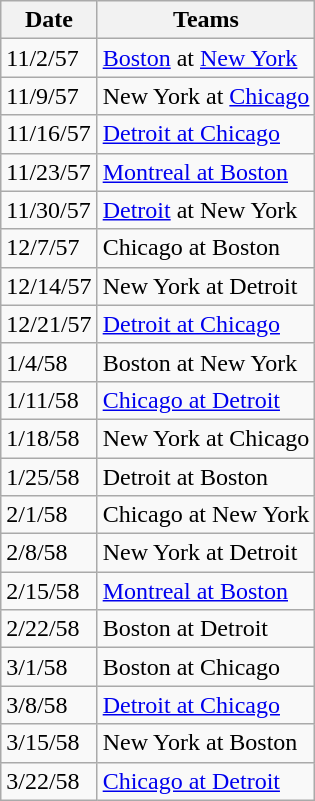<table class="wikitable">
<tr>
<th>Date</th>
<th>Teams</th>
</tr>
<tr>
<td>11/2/57</td>
<td><a href='#'>Boston</a> at <a href='#'>New York</a></td>
</tr>
<tr>
<td>11/9/57</td>
<td>New York at <a href='#'>Chicago</a></td>
</tr>
<tr>
<td>11/16/57</td>
<td><a href='#'>Detroit at Chicago</a></td>
</tr>
<tr>
<td>11/23/57</td>
<td><a href='#'>Montreal at Boston</a></td>
</tr>
<tr>
<td>11/30/57</td>
<td><a href='#'>Detroit</a> at New York</td>
</tr>
<tr>
<td>12/7/57</td>
<td>Chicago at Boston</td>
</tr>
<tr>
<td>12/14/57</td>
<td>New York at Detroit</td>
</tr>
<tr>
<td>12/21/57</td>
<td><a href='#'>Detroit at Chicago</a></td>
</tr>
<tr>
<td>1/4/58</td>
<td>Boston at New York</td>
</tr>
<tr>
<td>1/11/58</td>
<td><a href='#'>Chicago at Detroit</a></td>
</tr>
<tr>
<td>1/18/58</td>
<td>New York at Chicago</td>
</tr>
<tr>
<td>1/25/58</td>
<td>Detroit at Boston</td>
</tr>
<tr>
<td>2/1/58</td>
<td>Chicago at New York</td>
</tr>
<tr>
<td>2/8/58</td>
<td>New York at Detroit</td>
</tr>
<tr>
<td>2/15/58</td>
<td><a href='#'>Montreal at Boston</a></td>
</tr>
<tr>
<td>2/22/58</td>
<td>Boston at Detroit</td>
</tr>
<tr>
<td>3/1/58</td>
<td>Boston at Chicago</td>
</tr>
<tr>
<td>3/8/58</td>
<td><a href='#'>Detroit at Chicago</a></td>
</tr>
<tr>
<td>3/15/58</td>
<td>New York at Boston</td>
</tr>
<tr>
<td>3/22/58</td>
<td><a href='#'>Chicago at Detroit</a></td>
</tr>
</table>
